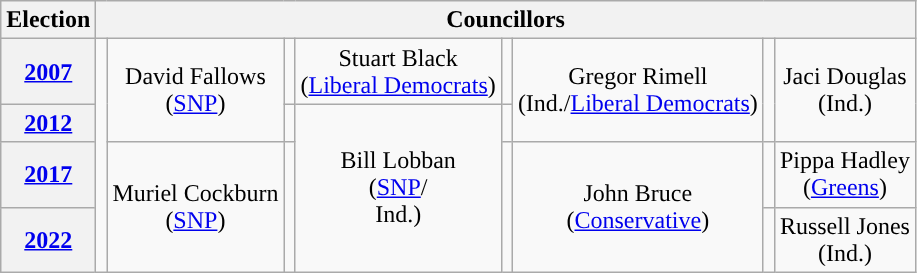<table class="wikitable" style="text-align:center">
<tr>
<th>Election</th>
<th colspan=8>Councillors</th>
</tr>
<tr>
<th><a href='#'>2007</a></th>
<td rowspan=4; style="background-color: "></td>
<td rowspan=2>David Fallows<br>(<a href='#'>SNP</a>)</td>
<td rowspan=1; style="background-color: "></td>
<td rowspan=1>Stuart Black<br>(<a href='#'>Liberal Democrats</a>)</td>
<td rowspan=1; style="background-color: "></td>
<td rowspan=2>Gregor Rimell<br>(Ind./<a href='#'>Liberal Democrats</a>)</td>
<td rowspan=2; style="background-color: "></td>
<td rowspan=2>Jaci Douglas<br>(Ind.)</td>
</tr>
<tr>
<th><a href='#'>2012</a></th>
<td rowspan=1; style="background-color: "></td>
<td rowspan=3>Bill Lobban<br>(<a href='#'>SNP</a>/<br>Ind.)</td>
<td rowspan=1; style="background-color: "></td>
</tr>
<tr>
<th><a href='#'>2017</a></th>
<td rowspan=2>Muriel Cockburn<br>(<a href='#'>SNP</a>)</td>
<td rowspan=2; style="background-color: "></td>
<td rowspan=2; style="background-color: "></td>
<td rowspan=2>John Bruce<br>(<a href='#'>Conservative</a>)</td>
<td rowspan=1; style="background-color: "></td>
<td rowspan=1>Pippa Hadley<br>(<a href='#'>Greens</a>)</td>
</tr>
<tr>
<th><a href='#'>2022</a></th>
<td rowspan=1; style="background-color: "></td>
<td rowspan=1>Russell Jones<br>(Ind.)</td>
</tr>
</table>
